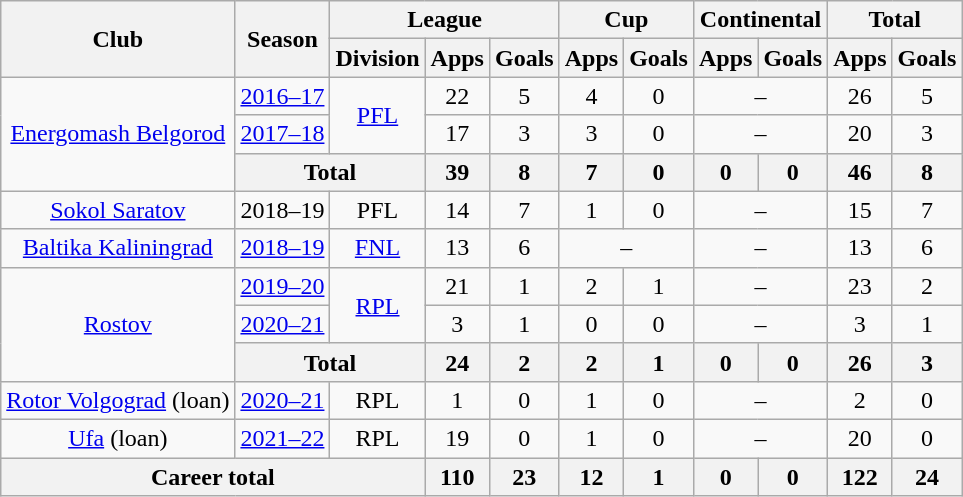<table class="wikitable" style="text-align: center;">
<tr>
<th rowspan=2>Club</th>
<th rowspan=2>Season</th>
<th colspan=3>League</th>
<th colspan=2>Cup</th>
<th colspan=2>Continental</th>
<th colspan=2>Total</th>
</tr>
<tr>
<th>Division</th>
<th>Apps</th>
<th>Goals</th>
<th>Apps</th>
<th>Goals</th>
<th>Apps</th>
<th>Goals</th>
<th>Apps</th>
<th>Goals</th>
</tr>
<tr>
<td rowspan="3"><a href='#'>Energomash Belgorod</a></td>
<td><a href='#'>2016–17</a></td>
<td rowspan="2"><a href='#'>PFL</a></td>
<td>22</td>
<td>5</td>
<td>4</td>
<td>0</td>
<td colspan=2>–</td>
<td>26</td>
<td>5</td>
</tr>
<tr>
<td><a href='#'>2017–18</a></td>
<td>17</td>
<td>3</td>
<td>3</td>
<td>0</td>
<td colspan=2>–</td>
<td>20</td>
<td>3</td>
</tr>
<tr>
<th colspan=2>Total</th>
<th>39</th>
<th>8</th>
<th>7</th>
<th>0</th>
<th>0</th>
<th>0</th>
<th>46</th>
<th>8</th>
</tr>
<tr>
<td><a href='#'>Sokol Saratov</a></td>
<td>2018–19</td>
<td>PFL</td>
<td>14</td>
<td>7</td>
<td>1</td>
<td>0</td>
<td colspan=2>–</td>
<td>15</td>
<td>7</td>
</tr>
<tr>
<td><a href='#'>Baltika Kaliningrad</a></td>
<td><a href='#'>2018–19</a></td>
<td><a href='#'>FNL</a></td>
<td>13</td>
<td>6</td>
<td colspan=2>–</td>
<td colspan=2>–</td>
<td>13</td>
<td>6</td>
</tr>
<tr>
<td rowspan="3"><a href='#'>Rostov</a></td>
<td><a href='#'>2019–20</a></td>
<td rowspan="2"><a href='#'>RPL</a></td>
<td>21</td>
<td>1</td>
<td>2</td>
<td>1</td>
<td colspan=2>–</td>
<td>23</td>
<td>2</td>
</tr>
<tr>
<td><a href='#'>2020–21</a></td>
<td>3</td>
<td>1</td>
<td>0</td>
<td>0</td>
<td colspan=2>–</td>
<td>3</td>
<td>1</td>
</tr>
<tr>
<th colspan=2>Total</th>
<th>24</th>
<th>2</th>
<th>2</th>
<th>1</th>
<th>0</th>
<th>0</th>
<th>26</th>
<th>3</th>
</tr>
<tr>
<td><a href='#'>Rotor Volgograd</a> (loan)</td>
<td><a href='#'>2020–21</a></td>
<td>RPL</td>
<td>1</td>
<td>0</td>
<td>1</td>
<td>0</td>
<td colspan=2>–</td>
<td>2</td>
<td>0</td>
</tr>
<tr>
<td><a href='#'>Ufa</a> (loan)</td>
<td><a href='#'>2021–22</a></td>
<td>RPL</td>
<td>19</td>
<td>0</td>
<td>1</td>
<td>0</td>
<td colspan=2>–</td>
<td>20</td>
<td>0</td>
</tr>
<tr>
<th colspan=3>Career total</th>
<th>110</th>
<th>23</th>
<th>12</th>
<th>1</th>
<th>0</th>
<th>0</th>
<th>122</th>
<th>24</th>
</tr>
</table>
